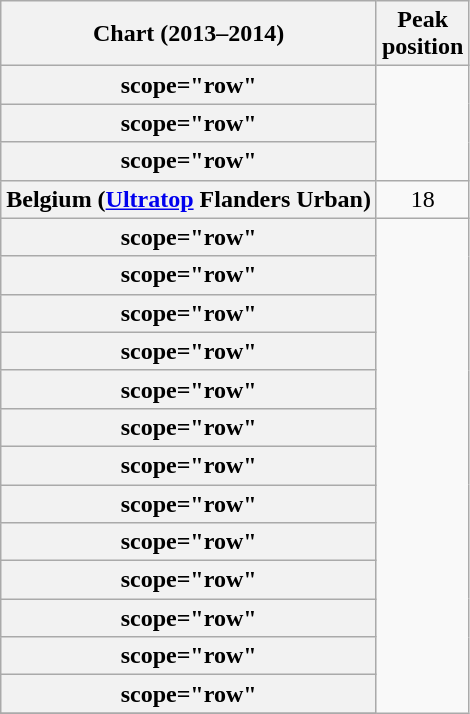<table class="wikitable sortable plainrowheaders">
<tr>
<th scope="col">Chart (2013–2014)</th>
<th scope="col">Peak<br>position</th>
</tr>
<tr>
<th>scope="row"</th>
</tr>
<tr>
<th>scope="row"</th>
</tr>
<tr>
<th>scope="row"</th>
</tr>
<tr>
<th scope="row">Belgium (<a href='#'>Ultratop</a> Flanders Urban)</th>
<td align=center>18</td>
</tr>
<tr>
<th>scope="row"</th>
</tr>
<tr>
<th>scope="row"</th>
</tr>
<tr>
<th>scope="row"</th>
</tr>
<tr>
<th>scope="row"</th>
</tr>
<tr>
<th>scope="row"</th>
</tr>
<tr>
<th>scope="row"</th>
</tr>
<tr>
<th>scope="row"</th>
</tr>
<tr>
<th>scope="row" </th>
</tr>
<tr>
<th>scope="row" </th>
</tr>
<tr>
<th>scope="row"</th>
</tr>
<tr>
<th>scope="row"</th>
</tr>
<tr>
<th>scope="row"</th>
</tr>
<tr>
<th>scope="row"</th>
</tr>
<tr>
</tr>
</table>
